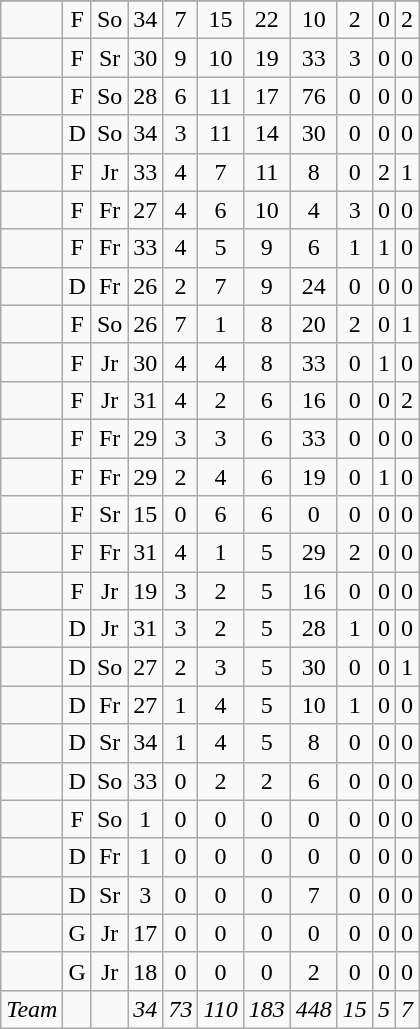<table class="wikitable sortable" style="text-align:center">
<tr>
</tr>
<tr>
<td align=left></td>
<td>F</td>
<td>So</td>
<td>34</td>
<td>7</td>
<td>15</td>
<td>22</td>
<td>10</td>
<td>2</td>
<td>0</td>
<td>2</td>
</tr>
<tr>
<td align=left></td>
<td>F</td>
<td>Sr</td>
<td>30</td>
<td>9</td>
<td>10</td>
<td>19</td>
<td>33</td>
<td>3</td>
<td>0</td>
<td>0</td>
</tr>
<tr>
<td align=left></td>
<td>F</td>
<td>So</td>
<td>28</td>
<td>6</td>
<td>11</td>
<td>17</td>
<td>76</td>
<td>0</td>
<td>0</td>
<td>0</td>
</tr>
<tr>
<td align=left></td>
<td>D</td>
<td>So</td>
<td>34</td>
<td>3</td>
<td>11</td>
<td>14</td>
<td>30</td>
<td>0</td>
<td>0</td>
<td>0</td>
</tr>
<tr>
<td align=left></td>
<td>F</td>
<td>Jr</td>
<td>33</td>
<td>4</td>
<td>7</td>
<td>11</td>
<td>8</td>
<td>0</td>
<td>2</td>
<td>1</td>
</tr>
<tr>
<td align=left></td>
<td>F</td>
<td>Fr</td>
<td>27</td>
<td>4</td>
<td>6</td>
<td>10</td>
<td>4</td>
<td>3</td>
<td>0</td>
<td>0</td>
</tr>
<tr>
<td align=left></td>
<td>F</td>
<td>Fr</td>
<td>33</td>
<td>4</td>
<td>5</td>
<td>9</td>
<td>6</td>
<td>1</td>
<td>1</td>
<td>0</td>
</tr>
<tr>
<td align=left></td>
<td>D</td>
<td>Fr</td>
<td>26</td>
<td>2</td>
<td>7</td>
<td>9</td>
<td>24</td>
<td>0</td>
<td>0</td>
<td>0</td>
</tr>
<tr>
<td align=left></td>
<td>F</td>
<td>So</td>
<td>26</td>
<td>7</td>
<td>1</td>
<td>8</td>
<td>20</td>
<td>2</td>
<td>0</td>
<td>1</td>
</tr>
<tr>
<td align=left></td>
<td>F</td>
<td>Jr</td>
<td>30</td>
<td>4</td>
<td>4</td>
<td>8</td>
<td>33</td>
<td>0</td>
<td>1</td>
<td>0</td>
</tr>
<tr>
<td align=left></td>
<td>F</td>
<td>Jr</td>
<td>31</td>
<td>4</td>
<td>2</td>
<td>6</td>
<td>16</td>
<td>0</td>
<td>0</td>
<td>2</td>
</tr>
<tr>
<td align=left></td>
<td>F</td>
<td>Fr</td>
<td>29</td>
<td>3</td>
<td>3</td>
<td>6</td>
<td>33</td>
<td>0</td>
<td>0</td>
<td>0</td>
</tr>
<tr>
<td align=left></td>
<td>F</td>
<td>Fr</td>
<td>29</td>
<td>2</td>
<td>4</td>
<td>6</td>
<td>19</td>
<td>0</td>
<td>1</td>
<td>0</td>
</tr>
<tr>
<td align=left></td>
<td>F</td>
<td>Sr</td>
<td>15</td>
<td>0</td>
<td>6</td>
<td>6</td>
<td>0</td>
<td>0</td>
<td>0</td>
<td>0</td>
</tr>
<tr>
<td align=left></td>
<td>F</td>
<td>Fr</td>
<td>31</td>
<td>4</td>
<td>1</td>
<td>5</td>
<td>29</td>
<td>2</td>
<td>0</td>
<td>0</td>
</tr>
<tr>
<td align=left></td>
<td>F</td>
<td>Jr</td>
<td>19</td>
<td>3</td>
<td>2</td>
<td>5</td>
<td>16</td>
<td>0</td>
<td>0</td>
<td>0</td>
</tr>
<tr>
<td align=left></td>
<td>D</td>
<td>Jr</td>
<td>31</td>
<td>3</td>
<td>2</td>
<td>5</td>
<td>28</td>
<td>1</td>
<td>0</td>
<td>0</td>
</tr>
<tr>
<td align=left></td>
<td>D</td>
<td>So</td>
<td>27</td>
<td>2</td>
<td>3</td>
<td>5</td>
<td>30</td>
<td>0</td>
<td>0</td>
<td>1</td>
</tr>
<tr>
<td align=left></td>
<td>D</td>
<td>Fr</td>
<td>27</td>
<td>1</td>
<td>4</td>
<td>5</td>
<td>10</td>
<td>1</td>
<td>0</td>
<td>0</td>
</tr>
<tr>
<td align=left></td>
<td>D</td>
<td>Sr</td>
<td>34</td>
<td>1</td>
<td>4</td>
<td>5</td>
<td>8</td>
<td>0</td>
<td>0</td>
<td>0</td>
</tr>
<tr>
<td align=left></td>
<td>D</td>
<td>So</td>
<td>33</td>
<td>0</td>
<td>2</td>
<td>2</td>
<td>6</td>
<td>0</td>
<td>0</td>
<td>0</td>
</tr>
<tr>
<td align=left></td>
<td>F</td>
<td>So</td>
<td>1</td>
<td>0</td>
<td>0</td>
<td>0</td>
<td>0</td>
<td>0</td>
<td>0</td>
<td>0</td>
</tr>
<tr>
<td align=left></td>
<td>D</td>
<td>Fr</td>
<td>1</td>
<td>0</td>
<td>0</td>
<td>0</td>
<td>0</td>
<td>0</td>
<td>0</td>
<td>0</td>
</tr>
<tr>
<td align=left></td>
<td>D</td>
<td>Sr</td>
<td>3</td>
<td>0</td>
<td>0</td>
<td>0</td>
<td>7</td>
<td>0</td>
<td>0</td>
<td>0</td>
</tr>
<tr>
<td align=left></td>
<td>G</td>
<td>Jr</td>
<td>17</td>
<td>0</td>
<td>0</td>
<td>0</td>
<td>0</td>
<td>0</td>
<td>0</td>
<td>0</td>
</tr>
<tr>
<td align=left></td>
<td>G</td>
<td>Jr</td>
<td>18</td>
<td>0</td>
<td>0</td>
<td>0</td>
<td>2</td>
<td>0</td>
<td>0</td>
<td>0</td>
</tr>
<tr class="sortbottom">
<td align=left><em>Team</em></td>
<td></td>
<td></td>
<td><em>34</em></td>
<td><em>73</em></td>
<td><em>110</em></td>
<td><em>183</em></td>
<td><em>448</em></td>
<td><em>15</em></td>
<td><em>5</em></td>
<td><em>7</em></td>
</tr>
</table>
